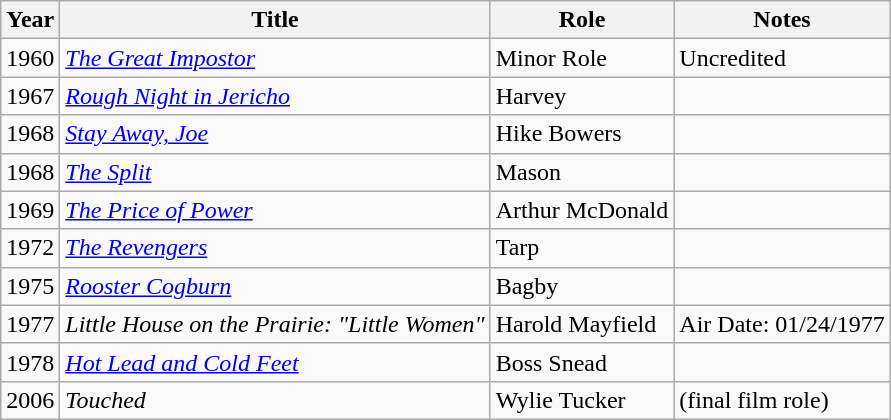<table class="wikitable">
<tr>
<th>Year</th>
<th>Title</th>
<th>Role</th>
<th>Notes</th>
</tr>
<tr>
<td>1960</td>
<td><em><a href='#'>The Great Impostor</a></em></td>
<td>Minor Role</td>
<td>Uncredited</td>
</tr>
<tr>
<td>1967</td>
<td><em><a href='#'>Rough Night in Jericho</a></em></td>
<td>Harvey</td>
<td></td>
</tr>
<tr>
<td>1968</td>
<td><em><a href='#'>Stay Away, Joe</a></em></td>
<td>Hike Bowers</td>
<td></td>
</tr>
<tr>
<td>1968</td>
<td><em><a href='#'>The Split</a></em></td>
<td>Mason</td>
<td></td>
</tr>
<tr>
<td>1969</td>
<td><em><a href='#'>The Price of Power</a></em></td>
<td>Arthur McDonald</td>
<td></td>
</tr>
<tr>
<td>1972</td>
<td><em><a href='#'>The Revengers</a></em></td>
<td>Tarp</td>
<td></td>
</tr>
<tr>
<td>1975</td>
<td><em><a href='#'>Rooster Cogburn</a></em></td>
<td>Bagby</td>
<td></td>
</tr>
<tr>
<td>1977</td>
<td><em>Little House on the Prairie: "Little Women"</em></td>
<td>Harold Mayfield</td>
<td>Air Date:  01/24/1977</td>
</tr>
<tr>
<td>1978</td>
<td><em><a href='#'>Hot Lead and Cold Feet</a></em></td>
<td>Boss Snead</td>
<td></td>
</tr>
<tr>
<td>2006</td>
<td><em>Touched</em></td>
<td>Wylie Tucker</td>
<td>(final film role)</td>
</tr>
</table>
